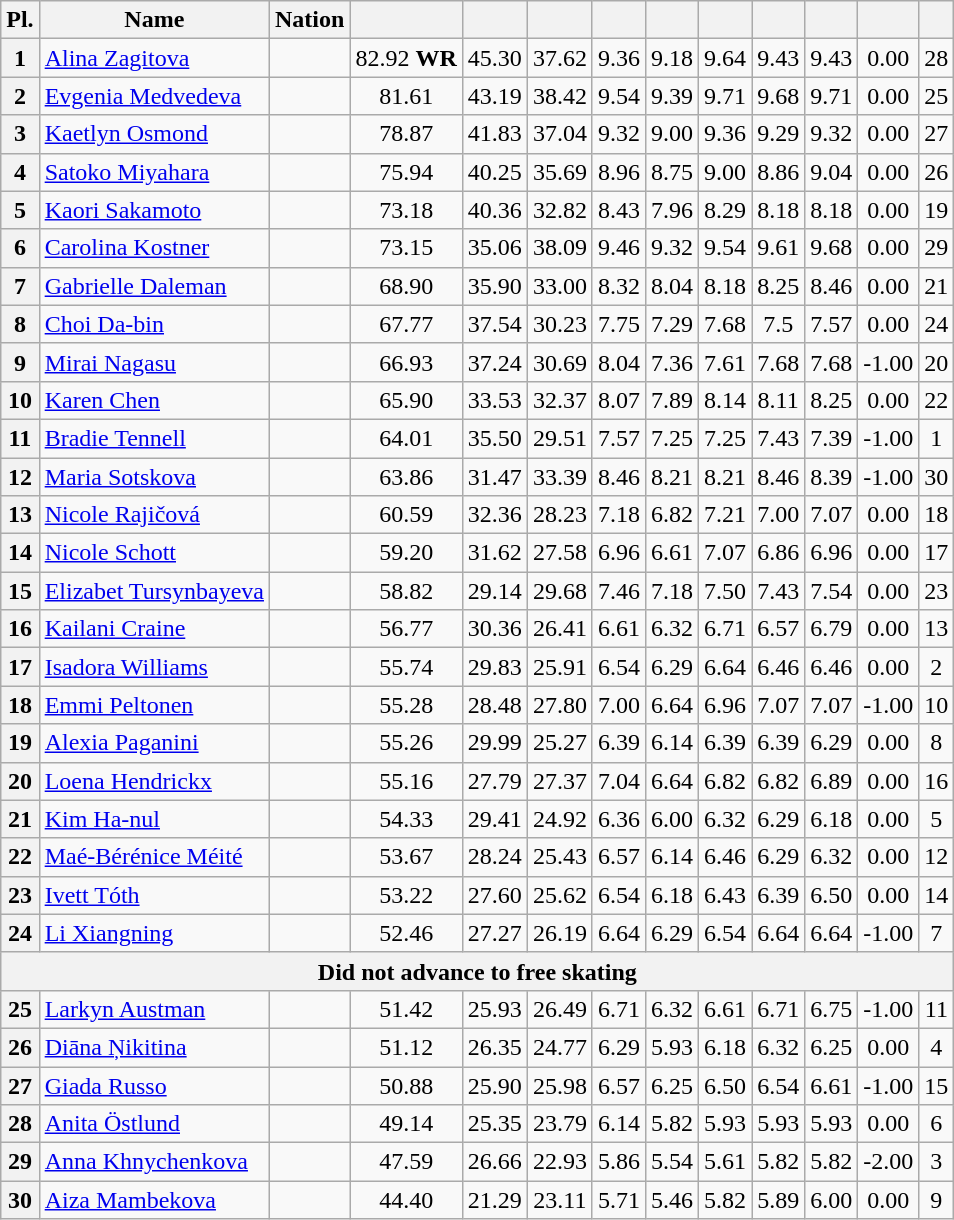<table class="wikitable sortable" style="text-align:center">
<tr>
<th>Pl.</th>
<th>Name</th>
<th>Nation</th>
<th></th>
<th></th>
<th></th>
<th></th>
<th></th>
<th></th>
<th></th>
<th></th>
<th></th>
<th></th>
</tr>
<tr>
<th>1</th>
<td align="left"><a href='#'>Alina Zagitova</a></td>
<td align="left"></td>
<td>82.92 <strong>WR</strong></td>
<td>45.30</td>
<td>37.62</td>
<td>9.36</td>
<td>9.18</td>
<td>9.64</td>
<td>9.43</td>
<td>9.43</td>
<td>0.00</td>
<td>28</td>
</tr>
<tr>
<th>2</th>
<td align="left"><a href='#'>Evgenia Medvedeva</a></td>
<td align="left"></td>
<td>81.61</td>
<td>43.19</td>
<td>38.42</td>
<td>9.54</td>
<td>9.39</td>
<td>9.71</td>
<td>9.68</td>
<td>9.71</td>
<td>0.00</td>
<td>25</td>
</tr>
<tr>
<th>3</th>
<td align="left"><a href='#'>Kaetlyn Osmond</a></td>
<td align="left"></td>
<td>78.87</td>
<td>41.83</td>
<td>37.04</td>
<td>9.32</td>
<td>9.00</td>
<td>9.36</td>
<td>9.29</td>
<td>9.32</td>
<td>0.00</td>
<td>27</td>
</tr>
<tr>
<th>4</th>
<td align="left"><a href='#'>Satoko Miyahara</a></td>
<td align="left"></td>
<td>75.94</td>
<td>40.25</td>
<td>35.69</td>
<td>8.96</td>
<td>8.75</td>
<td>9.00</td>
<td>8.86</td>
<td>9.04</td>
<td>0.00</td>
<td>26</td>
</tr>
<tr>
<th>5</th>
<td align="left"><a href='#'>Kaori Sakamoto</a></td>
<td align="left"></td>
<td>73.18</td>
<td>40.36</td>
<td>32.82</td>
<td>8.43</td>
<td>7.96</td>
<td>8.29</td>
<td>8.18</td>
<td>8.18</td>
<td>0.00</td>
<td>19</td>
</tr>
<tr>
<th>6</th>
<td align="left"><a href='#'>Carolina Kostner</a></td>
<td align="left"></td>
<td>73.15</td>
<td>35.06</td>
<td>38.09</td>
<td>9.46</td>
<td>9.32</td>
<td>9.54</td>
<td>9.61</td>
<td>9.68</td>
<td>0.00</td>
<td>29</td>
</tr>
<tr>
<th>7</th>
<td align="left"><a href='#'>Gabrielle Daleman</a></td>
<td align="left"></td>
<td>68.90</td>
<td>35.90</td>
<td>33.00</td>
<td>8.32</td>
<td>8.04</td>
<td>8.18</td>
<td>8.25</td>
<td>8.46</td>
<td>0.00</td>
<td>21</td>
</tr>
<tr>
<th>8</th>
<td align="left"><a href='#'>Choi Da-bin</a></td>
<td align="left"></td>
<td>67.77</td>
<td>37.54</td>
<td>30.23</td>
<td>7.75</td>
<td>7.29</td>
<td>7.68</td>
<td>7.5</td>
<td>7.57</td>
<td>0.00</td>
<td>24</td>
</tr>
<tr>
<th>9</th>
<td align="left"><a href='#'>Mirai Nagasu</a></td>
<td align="left"></td>
<td>66.93</td>
<td>37.24</td>
<td>30.69</td>
<td>8.04</td>
<td>7.36</td>
<td>7.61</td>
<td>7.68</td>
<td>7.68</td>
<td>-1.00</td>
<td>20</td>
</tr>
<tr>
<th>10</th>
<td align="left"><a href='#'>Karen Chen</a></td>
<td align="left"></td>
<td>65.90</td>
<td>33.53</td>
<td>32.37</td>
<td>8.07</td>
<td>7.89</td>
<td>8.14</td>
<td>8.11</td>
<td>8.25</td>
<td>0.00</td>
<td>22</td>
</tr>
<tr>
<th>11</th>
<td align="left"><a href='#'>Bradie Tennell</a></td>
<td align="left"></td>
<td>64.01</td>
<td>35.50</td>
<td>29.51</td>
<td>7.57</td>
<td>7.25</td>
<td>7.25</td>
<td>7.43</td>
<td>7.39</td>
<td>-1.00</td>
<td>1</td>
</tr>
<tr>
<th>12</th>
<td align="left"><a href='#'>Maria Sotskova</a></td>
<td align="left"></td>
<td>63.86</td>
<td>31.47</td>
<td>33.39</td>
<td>8.46</td>
<td>8.21</td>
<td>8.21</td>
<td>8.46</td>
<td>8.39</td>
<td>-1.00</td>
<td>30</td>
</tr>
<tr>
<th>13</th>
<td align="left"><a href='#'>Nicole Rajičová</a></td>
<td align="left"></td>
<td>60.59</td>
<td>32.36</td>
<td>28.23</td>
<td>7.18</td>
<td>6.82</td>
<td>7.21</td>
<td>7.00</td>
<td>7.07</td>
<td>0.00</td>
<td>18</td>
</tr>
<tr>
<th>14</th>
<td align="left"><a href='#'>Nicole Schott</a></td>
<td align="left"></td>
<td>59.20</td>
<td>31.62</td>
<td>27.58</td>
<td>6.96</td>
<td>6.61</td>
<td>7.07</td>
<td>6.86</td>
<td>6.96</td>
<td>0.00</td>
<td>17</td>
</tr>
<tr>
<th>15</th>
<td align="left"><a href='#'>Elizabet Tursynbayeva</a></td>
<td align="left"></td>
<td>58.82</td>
<td>29.14</td>
<td>29.68</td>
<td>7.46</td>
<td>7.18</td>
<td>7.50</td>
<td>7.43</td>
<td>7.54</td>
<td>0.00</td>
<td>23</td>
</tr>
<tr>
<th>16</th>
<td align="left"><a href='#'>Kailani Craine</a></td>
<td align="left"></td>
<td>56.77</td>
<td>30.36</td>
<td>26.41</td>
<td>6.61</td>
<td>6.32</td>
<td>6.71</td>
<td>6.57</td>
<td>6.79</td>
<td>0.00</td>
<td>13</td>
</tr>
<tr>
<th>17</th>
<td align="left"><a href='#'>Isadora Williams</a></td>
<td align="left"></td>
<td>55.74</td>
<td>29.83</td>
<td>25.91</td>
<td>6.54</td>
<td>6.29</td>
<td>6.64</td>
<td>6.46</td>
<td>6.46</td>
<td>0.00</td>
<td>2</td>
</tr>
<tr>
<th>18</th>
<td align="left"><a href='#'>Emmi Peltonen</a></td>
<td align="left"></td>
<td>55.28</td>
<td>28.48</td>
<td>27.80</td>
<td>7.00</td>
<td>6.64</td>
<td>6.96</td>
<td>7.07</td>
<td>7.07</td>
<td>-1.00</td>
<td>10</td>
</tr>
<tr>
<th>19</th>
<td align="left"><a href='#'>Alexia Paganini</a></td>
<td align="left"></td>
<td>55.26</td>
<td>29.99</td>
<td>25.27</td>
<td>6.39</td>
<td>6.14</td>
<td>6.39</td>
<td>6.39</td>
<td>6.29</td>
<td>0.00</td>
<td>8</td>
</tr>
<tr>
<th>20</th>
<td align="left"><a href='#'>Loena Hendrickx</a></td>
<td align="left"></td>
<td>55.16</td>
<td>27.79</td>
<td>27.37</td>
<td>7.04</td>
<td>6.64</td>
<td>6.82</td>
<td>6.82</td>
<td>6.89</td>
<td>0.00</td>
<td>16</td>
</tr>
<tr>
<th>21</th>
<td align="left"><a href='#'>Kim Ha-nul</a></td>
<td align="left"></td>
<td>54.33</td>
<td>29.41</td>
<td>24.92</td>
<td>6.36</td>
<td>6.00</td>
<td>6.32</td>
<td>6.29</td>
<td>6.18</td>
<td>0.00</td>
<td>5</td>
</tr>
<tr>
<th>22</th>
<td align="left"><a href='#'>Maé-Bérénice Méité</a></td>
<td align="left"></td>
<td>53.67</td>
<td>28.24</td>
<td>25.43</td>
<td>6.57</td>
<td>6.14</td>
<td>6.46</td>
<td>6.29</td>
<td>6.32</td>
<td>0.00</td>
<td>12</td>
</tr>
<tr>
<th>23</th>
<td align="left"><a href='#'>Ivett Tóth</a></td>
<td align="left"></td>
<td>53.22</td>
<td>27.60</td>
<td>25.62</td>
<td>6.54</td>
<td>6.18</td>
<td>6.43</td>
<td>6.39</td>
<td>6.50</td>
<td>0.00</td>
<td>14</td>
</tr>
<tr>
<th>24</th>
<td align="left"><a href='#'>Li Xiangning</a></td>
<td align="left"></td>
<td>52.46</td>
<td>27.27</td>
<td>26.19</td>
<td>6.64</td>
<td>6.29</td>
<td>6.54</td>
<td>6.64</td>
<td>6.64</td>
<td>-1.00</td>
<td>7</td>
</tr>
<tr>
<th colspan=14>Did not advance to free skating</th>
</tr>
<tr>
<th>25</th>
<td align="left"><a href='#'>Larkyn Austman</a></td>
<td align="left"></td>
<td>51.42</td>
<td>25.93</td>
<td>26.49</td>
<td>6.71</td>
<td>6.32</td>
<td>6.61</td>
<td>6.71</td>
<td>6.75</td>
<td>-1.00</td>
<td>11</td>
</tr>
<tr>
<th>26</th>
<td align="left"><a href='#'>Diāna Ņikitina</a></td>
<td align="left"></td>
<td>51.12</td>
<td>26.35</td>
<td>24.77</td>
<td>6.29</td>
<td>5.93</td>
<td>6.18</td>
<td>6.32</td>
<td>6.25</td>
<td>0.00</td>
<td>4</td>
</tr>
<tr>
<th>27</th>
<td align="left"><a href='#'>Giada Russo</a></td>
<td align="left"></td>
<td>50.88</td>
<td>25.90</td>
<td>25.98</td>
<td>6.57</td>
<td>6.25</td>
<td>6.50</td>
<td>6.54</td>
<td>6.61</td>
<td>-1.00</td>
<td>15</td>
</tr>
<tr>
<th>28</th>
<td align="left"><a href='#'>Anita Östlund</a></td>
<td align="left"></td>
<td>49.14</td>
<td>25.35</td>
<td>23.79</td>
<td>6.14</td>
<td>5.82</td>
<td>5.93</td>
<td>5.93</td>
<td>5.93</td>
<td>0.00</td>
<td>6</td>
</tr>
<tr>
<th>29</th>
<td align="left"><a href='#'>Anna Khnychenkova</a></td>
<td align="left"></td>
<td>47.59</td>
<td>26.66</td>
<td>22.93</td>
<td>5.86</td>
<td>5.54</td>
<td>5.61</td>
<td>5.82</td>
<td>5.82</td>
<td>-2.00</td>
<td>3</td>
</tr>
<tr>
<th>30</th>
<td align="left"><a href='#'>Aiza Mambekova</a></td>
<td align="left"></td>
<td>44.40</td>
<td>21.29</td>
<td>23.11</td>
<td>5.71</td>
<td>5.46</td>
<td>5.82</td>
<td>5.89</td>
<td>6.00</td>
<td>0.00</td>
<td>9</td>
</tr>
</table>
